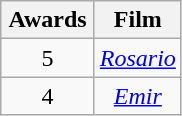<table class="wikitable" style="text-align:center;">
<tr>
<th scope="col" width="55">Awards</th>
<th scope="col" align="center">Film</th>
</tr>
<tr>
<td style="text-align:center">5</td>
<td><em><a href='#'>Rosario</a></em></td>
</tr>
<tr>
<td style="text-align:center">4</td>
<td><em><a href='#'>Emir</a></em></td>
</tr>
</table>
